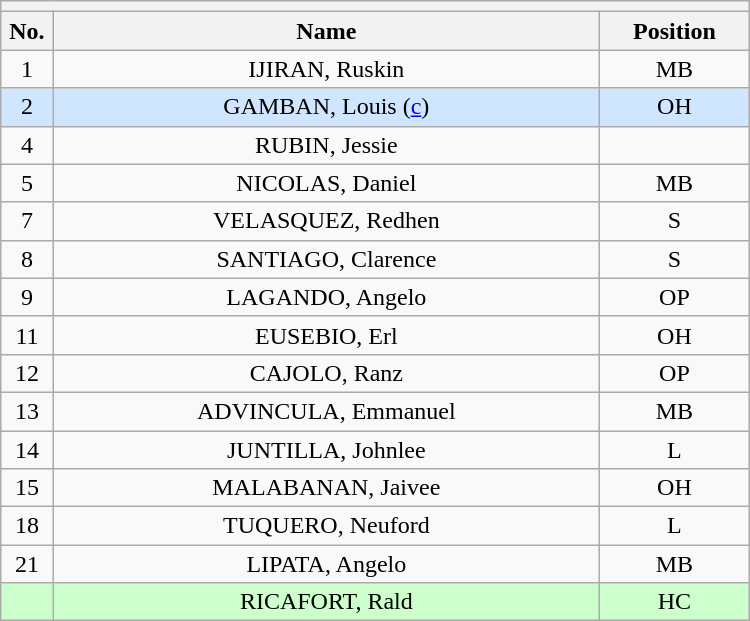<table class="wikitable mw-collapsible mw-collapsed" style="text-align:center; width:500px; border:none">
<tr>
<th style="text-align:center" colspan="3"></th>
</tr>
<tr>
<th style="width:7%">No.</th>
<th>Name</th>
<th style="width:20%">Position</th>
</tr>
<tr>
<td>1</td>
<td>IJIRAN, Ruskin</td>
<td>MB</td>
</tr>
<tr bgcolor=#D0E6FF>
<td>2</td>
<td>GAMBAN, Louis (<a href='#'>c</a>)</td>
<td>OH</td>
</tr>
<tr>
<td>4</td>
<td>RUBIN, Jessie</td>
<td></td>
</tr>
<tr>
<td>5</td>
<td>NICOLAS, Daniel</td>
<td>MB</td>
</tr>
<tr>
<td>7</td>
<td>VELASQUEZ, Redhen</td>
<td>S</td>
</tr>
<tr>
<td>8</td>
<td>SANTIAGO, Clarence</td>
<td>S</td>
</tr>
<tr>
<td>9</td>
<td>LAGANDO, Angelo</td>
<td>OP</td>
</tr>
<tr>
<td>11</td>
<td>EUSEBIO, Erl</td>
<td>OH</td>
</tr>
<tr>
<td>12</td>
<td>CAJOLO, Ranz</td>
<td>OP</td>
</tr>
<tr>
<td>13</td>
<td>ADVINCULA, Emmanuel</td>
<td>MB</td>
</tr>
<tr>
<td>14</td>
<td>JUNTILLA, Johnlee</td>
<td>L</td>
</tr>
<tr>
<td>15</td>
<td>MALABANAN, Jaivee</td>
<td>OH</td>
</tr>
<tr>
<td>18</td>
<td>TUQUERO, Neuford</td>
<td>L</td>
</tr>
<tr>
<td>21</td>
<td>LIPATA, Angelo</td>
<td>MB</td>
</tr>
<tr bgcolor=#CCFFCC>
<td></td>
<td>RICAFORT, Rald</td>
<td>HC</td>
</tr>
</table>
